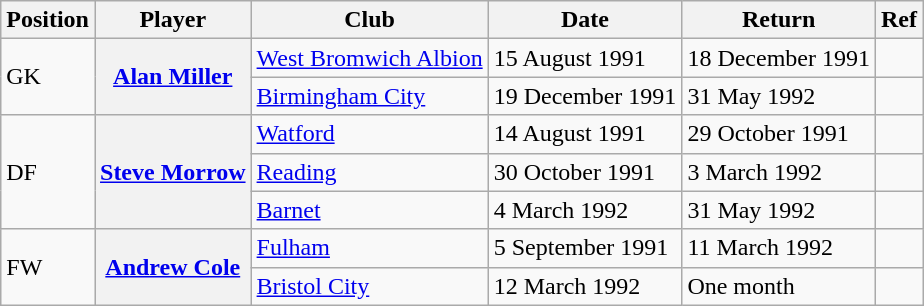<table class="wikitable plainrowheaders" style="text-align:center; text-align:left">
<tr>
<th scope="col">Position</th>
<th scope="col">Player</th>
<th scope="col">Club</th>
<th scope="col">Date</th>
<th scope="col">Return</th>
<th scope="col">Ref</th>
</tr>
<tr>
<td rowspan="2">GK</td>
<th scope="row" rowspan="2"><a href='#'>Alan Miller</a></th>
<td><a href='#'>West Bromwich Albion</a></td>
<td>15 August 1991</td>
<td>18 December 1991</td>
<td></td>
</tr>
<tr>
<td><a href='#'>Birmingham City</a></td>
<td>19 December 1991</td>
<td>31 May 1992</td>
<td></td>
</tr>
<tr>
<td rowspan="3">DF</td>
<th scope="row" rowspan="3"><a href='#'>Steve Morrow</a></th>
<td><a href='#'>Watford</a></td>
<td>14 August 1991</td>
<td>29 October 1991</td>
<td></td>
</tr>
<tr>
<td><a href='#'>Reading</a></td>
<td>30 October 1991</td>
<td>3 March 1992</td>
<td></td>
</tr>
<tr>
<td><a href='#'>Barnet</a></td>
<td>4 March 1992</td>
<td>31 May 1992</td>
<td></td>
</tr>
<tr>
<td rowspan="2">FW</td>
<th scope="row" rowspan="2"><a href='#'>Andrew Cole</a></th>
<td><a href='#'>Fulham</a></td>
<td>5 September 1991</td>
<td>11 March 1992</td>
<td></td>
</tr>
<tr>
<td><a href='#'>Bristol City</a></td>
<td>12 March 1992</td>
<td>One month</td>
<td></td>
</tr>
</table>
